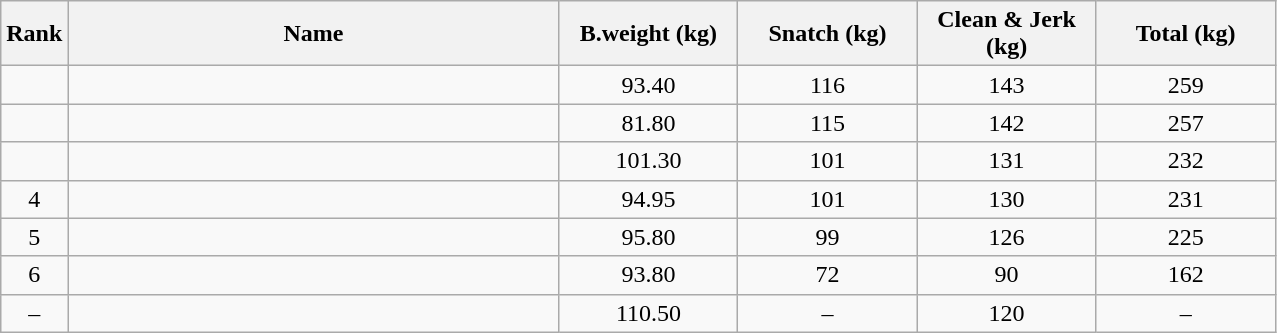<table class="wikitable" style="text-align:center;">
<tr>
<th>Rank</th>
<th style="width:20em;">Name</th>
<th style="width:7em;">B.weight (kg)</th>
<th style="width:7em;">Snatch (kg)</th>
<th style="width:7em;">Clean & Jerk (kg)</th>
<th style="width:7em;">Total (kg)</th>
</tr>
<tr>
<td></td>
<td align=left></td>
<td>93.40</td>
<td>116</td>
<td>143</td>
<td>259</td>
</tr>
<tr>
<td></td>
<td align=left></td>
<td>81.80</td>
<td>115</td>
<td>142</td>
<td>257</td>
</tr>
<tr>
<td></td>
<td align=left></td>
<td>101.30</td>
<td>101</td>
<td>131</td>
<td>232</td>
</tr>
<tr>
<td>4</td>
<td align=left></td>
<td>94.95</td>
<td>101</td>
<td>130</td>
<td>231</td>
</tr>
<tr>
<td>5</td>
<td align=left></td>
<td>95.80</td>
<td>99</td>
<td>126</td>
<td>225</td>
</tr>
<tr>
<td>6</td>
<td align=left></td>
<td>93.80</td>
<td>72</td>
<td>90</td>
<td>162</td>
</tr>
<tr>
<td>–</td>
<td align=left></td>
<td>110.50</td>
<td>–</td>
<td>120</td>
<td>–</td>
</tr>
</table>
